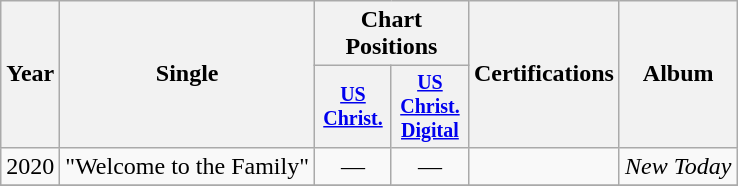<table class="wikitable" style="text-align:center;">
<tr>
<th rowspan="2">Year</th>
<th rowspan="2">Single</th>
<th colspan="2">Chart Positions</th>
<th scope="col" rowspan="2">Certifications</th>
<th rowspan="2">Album</th>
</tr>
<tr style="font-size:smaller;">
<th width="45"><a href='#'>US<br>Christ.</a><br></th>
<th width="45"><a href='#'>US<br>Christ.<br>Digital</a><br></th>
</tr>
<tr>
<td>2020</td>
<td align="left">"Welcome to the Family"</td>
<td>—</td>
<td>—</td>
<td></td>
<td><em>New Today</em></td>
</tr>
<tr>
</tr>
</table>
